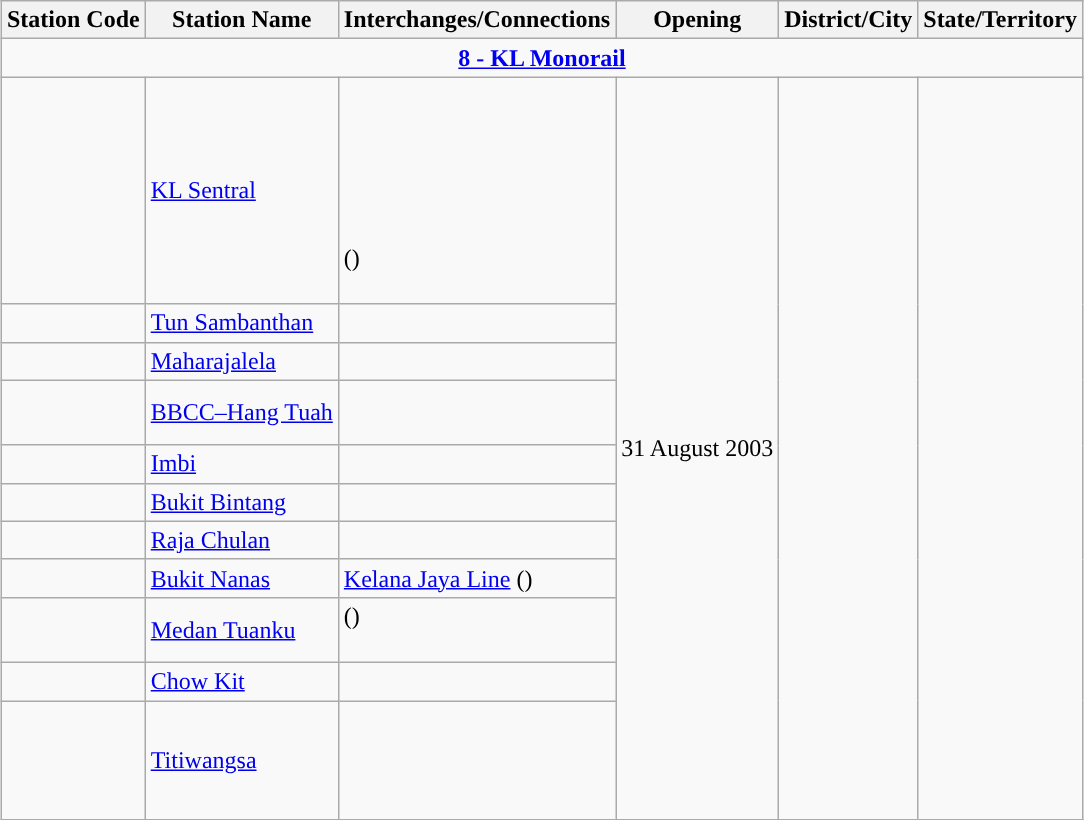<table class="wikitable" style="margin: 1em auto 1em auto;">
<tr>
<th>Station Code</th>
<th>Station Name</th>
<th>Interchanges/Connections</th>
<th>Opening</th>
<th>District/City</th>
<th>State/Territory</th>
</tr>
<tr>
<td colspan="6" align="center"><strong><a href='#'><span>8 - KL Monorail</span></a></strong></td>
</tr>
<tr>
<td></td>
<td><a href='#'>KL Sentral</a></td>
<td><br><br><br><br><br><br> ()<br><br> </td>
<td rowspan="11">31 August 2003</td>
<td rowspan="11"></td>
<td rowspan="11"></td>
</tr>
<tr>
<td></td>
<td><a href='#'>Tun Sambanthan</a></td>
<td></td>
</tr>
<tr>
<td></td>
<td><a href='#'>Maharajalela</a></td>
<td></td>
</tr>
<tr>
<td></td>
<td><a href='#'>BBCC–Hang Tuah</a></td>
<td><br><br></td>
</tr>
<tr>
<td></td>
<td><a href='#'>Imbi</a></td>
<td></td>
</tr>
<tr>
<td></td>
<td><a href='#'>Bukit Bintang</a></td>
<td> </td>
</tr>
<tr>
<td></td>
<td><a href='#'>Raja Chulan</a></td>
<td></td>
</tr>
<tr>
<td></td>
<td><a href='#'>Bukit Nanas</a></td>
<td>  <a href='#'>Kelana Jaya Line</a> ()</td>
</tr>
<tr>
<td></td>
<td><a href='#'>Medan Tuanku</a></td>
<td> ()<br> <br></td>
</tr>
<tr>
<td></td>
<td><a href='#'>Chow Kit</a></td>
<td></td>
</tr>
<tr>
<td></td>
<td><a href='#'>Titiwangsa</a></td>
<td><br><br><br><br></td>
</tr>
</table>
